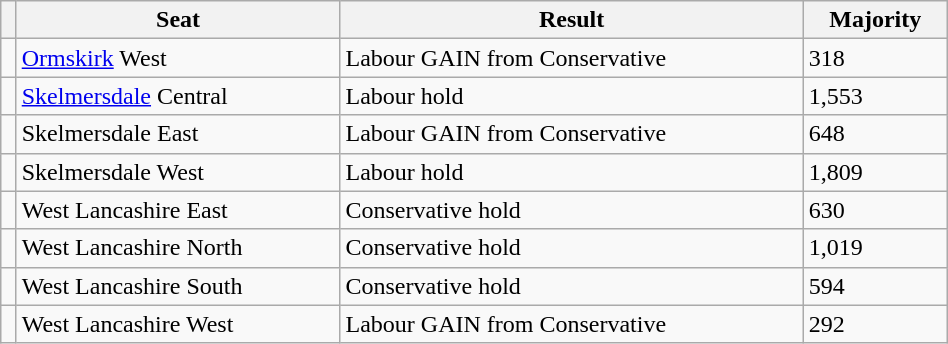<table class="wikitable" style="right; width:50%">
<tr>
<th></th>
<th>Seat</th>
<th>Result</th>
<th>Majority</th>
</tr>
<tr>
<td></td>
<td><a href='#'>Ormskirk</a> West</td>
<td>Labour GAIN from Conservative</td>
<td>318</td>
</tr>
<tr>
<td></td>
<td><a href='#'>Skelmersdale</a> Central</td>
<td>Labour hold</td>
<td>1,553</td>
</tr>
<tr>
<td></td>
<td>Skelmersdale East</td>
<td>Labour GAIN from Conservative</td>
<td>648</td>
</tr>
<tr>
<td></td>
<td>Skelmersdale West</td>
<td>Labour hold</td>
<td>1,809</td>
</tr>
<tr>
<td></td>
<td>West Lancashire East</td>
<td>Conservative hold</td>
<td>630</td>
</tr>
<tr>
<td></td>
<td>West Lancashire North</td>
<td>Conservative hold</td>
<td>1,019</td>
</tr>
<tr>
<td></td>
<td>West Lancashire South</td>
<td>Conservative hold</td>
<td>594</td>
</tr>
<tr>
<td></td>
<td>West Lancashire West</td>
<td>Labour GAIN from Conservative</td>
<td>292</td>
</tr>
</table>
